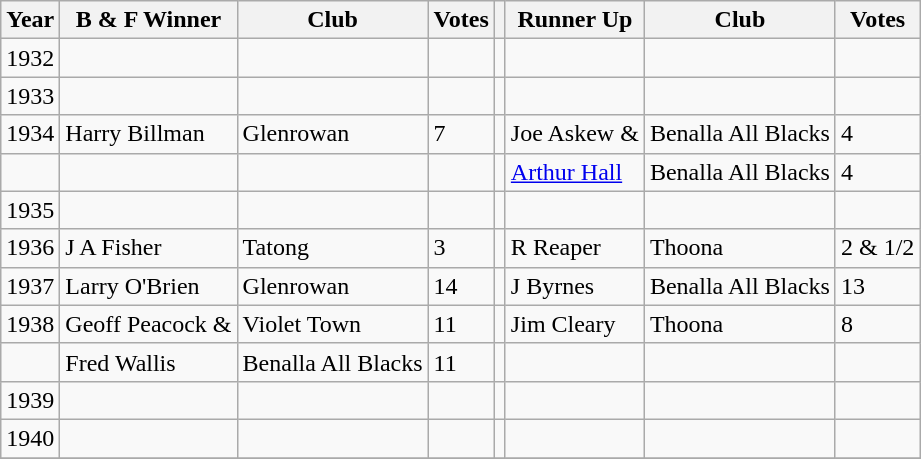<table class="wikitable">
<tr>
<th>Year</th>
<th>B & F Winner</th>
<th>Club</th>
<th>Votes</th>
<th></th>
<th>Runner Up</th>
<th>Club</th>
<th>Votes</th>
</tr>
<tr>
<td>1932</td>
<td></td>
<td></td>
<td></td>
<td></td>
<td></td>
<td></td>
<td></td>
</tr>
<tr>
<td>1933</td>
<td></td>
<td></td>
<td></td>
<td></td>
<td></td>
<td></td>
<td></td>
</tr>
<tr>
<td>1934</td>
<td>Harry Billman</td>
<td>Glenrowan</td>
<td>7</td>
<td></td>
<td>Joe Askew &</td>
<td>Benalla All Blacks</td>
<td>4</td>
</tr>
<tr>
<td></td>
<td></td>
<td></td>
<td></td>
<td></td>
<td><a href='#'>Arthur Hall</a></td>
<td>Benalla All Blacks</td>
<td>4</td>
</tr>
<tr>
<td>1935</td>
<td></td>
<td></td>
<td></td>
<td></td>
<td></td>
<td></td>
<td></td>
</tr>
<tr>
<td>1936</td>
<td>J A Fisher</td>
<td>Tatong</td>
<td>3</td>
<td></td>
<td>R Reaper</td>
<td>Thoona</td>
<td>2 & 1/2</td>
</tr>
<tr>
<td>1937</td>
<td>Larry O'Brien</td>
<td>Glenrowan</td>
<td>14</td>
<td></td>
<td>J Byrnes</td>
<td>Benalla All Blacks</td>
<td>13</td>
</tr>
<tr>
<td>1938</td>
<td>Geoff Peacock &</td>
<td>Violet Town</td>
<td>11</td>
<td></td>
<td>Jim Cleary</td>
<td>Thoona</td>
<td>8</td>
</tr>
<tr>
<td></td>
<td>Fred Wallis</td>
<td>Benalla All Blacks</td>
<td>11</td>
<td></td>
<td></td>
<td></td>
<td></td>
</tr>
<tr>
<td>1939</td>
<td></td>
<td></td>
<td></td>
<td></td>
<td></td>
<td></td>
<td></td>
</tr>
<tr>
<td>1940</td>
<td></td>
<td></td>
<td></td>
<td></td>
<td></td>
<td></td>
<td></td>
</tr>
<tr>
</tr>
</table>
